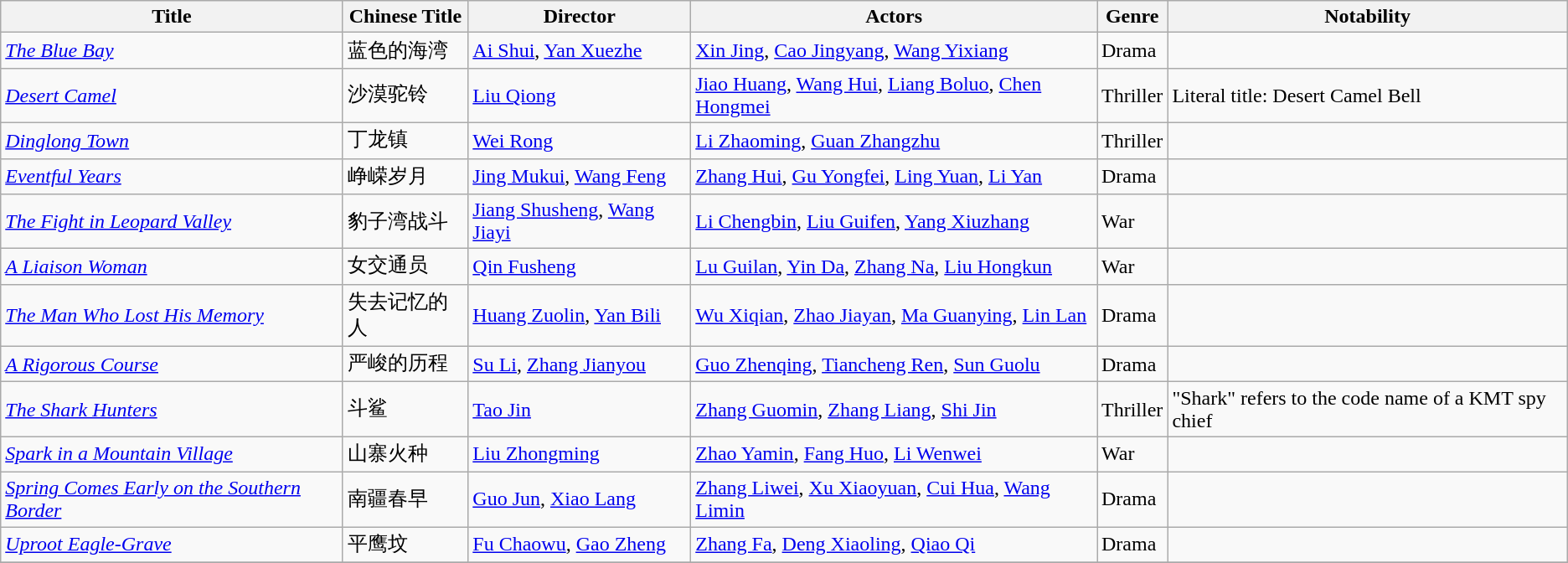<table class="wikitable">
<tr>
<th>Title</th>
<th>Chinese Title</th>
<th>Director</th>
<th>Actors</th>
<th>Genre</th>
<th>Notability</th>
</tr>
<tr>
<td><em><a href='#'>The Blue Bay</a></em></td>
<td>蓝色的海湾</td>
<td><a href='#'>Ai Shui</a>, <a href='#'>Yan Xuezhe</a></td>
<td><a href='#'>Xin Jing</a>, <a href='#'>Cao Jingyang</a>, <a href='#'>Wang Yixiang</a></td>
<td>Drama</td>
<td></td>
</tr>
<tr>
<td><em><a href='#'>Desert Camel</a></em></td>
<td>沙漠驼铃</td>
<td><a href='#'>Liu Qiong</a></td>
<td><a href='#'>Jiao Huang</a>, <a href='#'>Wang Hui</a>, <a href='#'>Liang Boluo</a>, <a href='#'>Chen Hongmei</a></td>
<td>Thriller</td>
<td>Literal title: Desert Camel Bell</td>
</tr>
<tr>
<td><em><a href='#'>Dinglong Town</a></em></td>
<td>丁龙镇</td>
<td><a href='#'>Wei Rong</a></td>
<td><a href='#'>Li Zhaoming</a>, <a href='#'>Guan Zhangzhu</a></td>
<td>Thriller</td>
<td></td>
</tr>
<tr>
<td><em><a href='#'>Eventful Years</a></em></td>
<td>峥嵘岁月</td>
<td><a href='#'>Jing Mukui</a>, <a href='#'>Wang Feng</a></td>
<td><a href='#'>Zhang Hui</a>, <a href='#'>Gu Yongfei</a>, <a href='#'>Ling Yuan</a>, <a href='#'>Li Yan</a></td>
<td>Drama</td>
<td></td>
</tr>
<tr>
<td><em><a href='#'>The Fight in Leopard Valley</a></em></td>
<td>豹子湾战斗</td>
<td><a href='#'>Jiang Shusheng</a>, <a href='#'>Wang Jiayi</a></td>
<td><a href='#'>Li Chengbin</a>, <a href='#'>Liu Guifen</a>, <a href='#'>Yang Xiuzhang</a></td>
<td>War</td>
<td></td>
</tr>
<tr>
<td><em><a href='#'>A Liaison Woman</a></em></td>
<td>女交通员</td>
<td><a href='#'>Qin Fusheng</a></td>
<td><a href='#'>Lu Guilan</a>, <a href='#'>Yin Da</a>, <a href='#'>Zhang Na</a>, <a href='#'>Liu Hongkun</a></td>
<td>War</td>
<td></td>
</tr>
<tr>
<td><em><a href='#'>The Man Who Lost His Memory</a></em></td>
<td>失去记忆的人</td>
<td><a href='#'>Huang Zuolin</a>, <a href='#'>Yan Bili</a></td>
<td><a href='#'>Wu Xiqian</a>, <a href='#'>Zhao Jiayan</a>, <a href='#'>Ma Guanying</a>, <a href='#'>Lin Lan</a></td>
<td>Drama</td>
<td></td>
</tr>
<tr>
<td><em><a href='#'>A Rigorous Course</a></em></td>
<td>严峻的历程</td>
<td><a href='#'>Su Li</a>, <a href='#'>Zhang Jianyou</a></td>
<td><a href='#'>Guo Zhenqing</a>, <a href='#'>Tiancheng Ren</a>, <a href='#'>Sun Guolu</a></td>
<td>Drama</td>
<td></td>
</tr>
<tr>
<td><em><a href='#'>The Shark Hunters</a></em></td>
<td>斗鲨</td>
<td><a href='#'>Tao Jin</a></td>
<td><a href='#'>Zhang Guomin</a>, <a href='#'>Zhang Liang</a>, <a href='#'>Shi Jin</a></td>
<td>Thriller</td>
<td>"Shark" refers to the code name of a KMT spy chief</td>
</tr>
<tr>
<td><em><a href='#'>Spark in a Mountain Village</a></em></td>
<td>山寨火种</td>
<td><a href='#'>Liu Zhongming</a></td>
<td><a href='#'>Zhao Yamin</a>, <a href='#'>Fang Huo</a>, <a href='#'>Li Wenwei</a></td>
<td>War</td>
<td></td>
</tr>
<tr>
<td><em><a href='#'>Spring Comes Early on the Southern Border</a></em></td>
<td>南疆春早</td>
<td><a href='#'>Guo Jun</a>, <a href='#'>Xiao Lang</a></td>
<td><a href='#'>Zhang Liwei</a>, <a href='#'>Xu Xiaoyuan</a>, <a href='#'>Cui Hua</a>, <a href='#'>Wang Limin</a></td>
<td>Drama</td>
<td></td>
</tr>
<tr>
<td><em><a href='#'>Uproot Eagle-Grave</a></em></td>
<td>平鹰坟</td>
<td><a href='#'>Fu Chaowu</a>, <a href='#'>Gao Zheng</a></td>
<td><a href='#'>Zhang Fa</a>, <a href='#'>Deng Xiaoling</a>, <a href='#'>Qiao Qi</a></td>
<td>Drama</td>
<td></td>
</tr>
<tr>
</tr>
</table>
